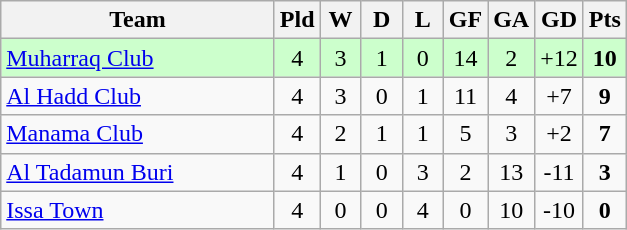<table class="wikitable" style="text-align: center;">
<tr>
<th width="175">Team</th>
<th width="20">Pld</th>
<th width="20">W</th>
<th width="20">D</th>
<th width="20">L</th>
<th width="20">GF</th>
<th width="20">GA</th>
<th width="20">GD</th>
<th width="20">Pts</th>
</tr>
<tr bgcolor=#ccffcc>
<td align=left> <a href='#'>Muharraq Club</a></td>
<td>4</td>
<td>3</td>
<td>1</td>
<td>0</td>
<td>14</td>
<td>2</td>
<td>+12</td>
<td><strong>10</strong></td>
</tr>
<tr>
<td align=left> <a href='#'>Al Hadd Club</a></td>
<td>4</td>
<td>3</td>
<td>0</td>
<td>1</td>
<td>11</td>
<td>4</td>
<td>+7</td>
<td><strong>9</strong></td>
</tr>
<tr>
<td align=left> <a href='#'>Manama Club</a></td>
<td>4</td>
<td>2</td>
<td>1</td>
<td>1</td>
<td>5</td>
<td>3</td>
<td>+2</td>
<td><strong>7</strong></td>
</tr>
<tr>
<td align=left> <a href='#'>Al Tadamun Buri</a></td>
<td>4</td>
<td>1</td>
<td>0</td>
<td>3</td>
<td>2</td>
<td>13</td>
<td>-11</td>
<td><strong>3</strong></td>
</tr>
<tr>
<td align=left> <a href='#'>Issa Town</a></td>
<td>4</td>
<td>0</td>
<td>0</td>
<td>4</td>
<td>0</td>
<td>10</td>
<td>-10</td>
<td><strong>0</strong></td>
</tr>
</table>
